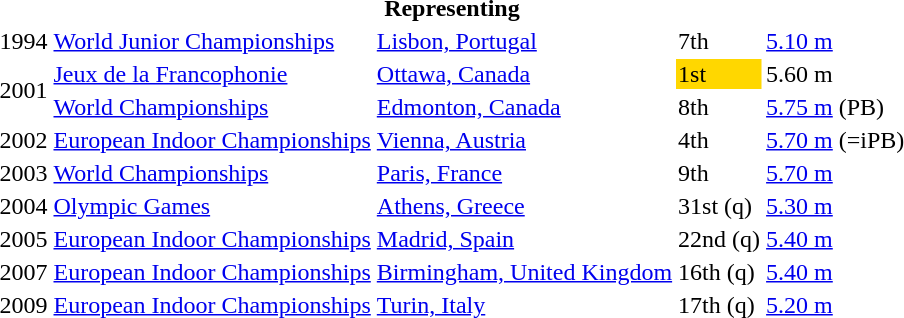<table>
<tr>
<th colspan="5">Representing </th>
</tr>
<tr>
<td>1994</td>
<td><a href='#'>World Junior Championships</a></td>
<td><a href='#'>Lisbon, Portugal</a></td>
<td>7th</td>
<td><a href='#'>5.10 m</a></td>
</tr>
<tr>
<td rowspan=2>2001</td>
<td><a href='#'>Jeux de la Francophonie</a></td>
<td><a href='#'>Ottawa, Canada</a></td>
<td bgcolor=gold>1st</td>
<td>5.60 m</td>
</tr>
<tr>
<td><a href='#'>World Championships</a></td>
<td><a href='#'>Edmonton, Canada</a></td>
<td>8th</td>
<td><a href='#'>5.75 m</a> (PB)</td>
</tr>
<tr>
<td>2002</td>
<td><a href='#'>European Indoor Championships</a></td>
<td><a href='#'>Vienna, Austria</a></td>
<td>4th</td>
<td><a href='#'>5.70 m</a> (=iPB)</td>
</tr>
<tr>
<td>2003</td>
<td><a href='#'>World Championships</a></td>
<td><a href='#'>Paris, France</a></td>
<td>9th</td>
<td><a href='#'>5.70 m</a></td>
</tr>
<tr>
<td>2004</td>
<td><a href='#'>Olympic Games</a></td>
<td><a href='#'>Athens, Greece</a></td>
<td>31st (q)</td>
<td><a href='#'>5.30 m</a></td>
</tr>
<tr>
<td>2005</td>
<td><a href='#'>European Indoor Championships</a></td>
<td><a href='#'>Madrid, Spain</a></td>
<td>22nd (q)</td>
<td><a href='#'>5.40 m</a></td>
</tr>
<tr>
<td>2007</td>
<td><a href='#'>European Indoor Championships</a></td>
<td><a href='#'>Birmingham, United Kingdom</a></td>
<td>16th (q)</td>
<td><a href='#'>5.40 m</a></td>
</tr>
<tr>
<td>2009</td>
<td><a href='#'>European Indoor Championships</a></td>
<td><a href='#'>Turin, Italy</a></td>
<td>17th (q)</td>
<td><a href='#'>5.20 m</a></td>
</tr>
</table>
